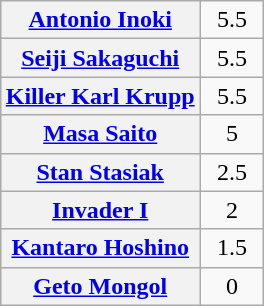<table class="wikitable" style="margin: 1em auto 1em auto;text-align:center">
<tr>
<th><a href='#'>Antonio Inoki</a></th>
<td style="width:35px">5.5</td>
</tr>
<tr>
<th><a href='#'>Seiji Sakaguchi</a></th>
<td>5.5</td>
</tr>
<tr>
<th><a href='#'>Killer Karl Krupp</a></th>
<td>5.5</td>
</tr>
<tr>
<th><a href='#'>Masa Saito</a></th>
<td>5</td>
</tr>
<tr>
<th><a href='#'>Stan Stasiak</a></th>
<td>2.5</td>
</tr>
<tr>
<th><a href='#'>Invader I</a></th>
<td>2</td>
</tr>
<tr>
<th><a href='#'>Kantaro Hoshino</a></th>
<td>1.5</td>
</tr>
<tr>
<th><a href='#'>Geto Mongol</a></th>
<td>0</td>
</tr>
</table>
